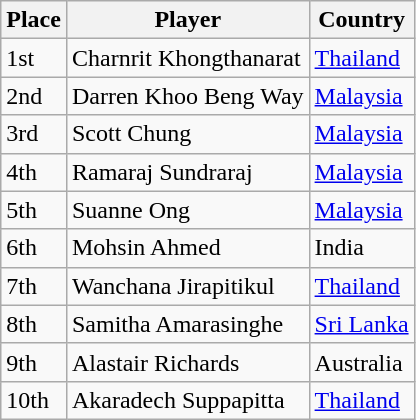<table class="wikitable">
<tr>
<th>Place</th>
<th>Player</th>
<th>Country</th>
</tr>
<tr>
<td>1st</td>
<td>Charnrit Khongthanarat</td>
<td><a href='#'>Thailand</a></td>
</tr>
<tr>
<td>2nd</td>
<td>Darren Khoo Beng Way</td>
<td><a href='#'>Malaysia</a></td>
</tr>
<tr>
<td>3rd</td>
<td>Scott Chung</td>
<td><a href='#'>Malaysia</a></td>
</tr>
<tr>
<td>4th</td>
<td>Ramaraj Sundraraj</td>
<td><a href='#'>Malaysia</a></td>
</tr>
<tr>
<td>5th</td>
<td>Suanne Ong</td>
<td><a href='#'>Malaysia</a></td>
</tr>
<tr>
<td>6th</td>
<td>Mohsin Ahmed</td>
<td>India</td>
</tr>
<tr>
<td>7th</td>
<td>Wanchana Jirapitikul</td>
<td><a href='#'>Thailand</a></td>
</tr>
<tr>
<td>8th</td>
<td>Samitha Amarasinghe</td>
<td><a href='#'>Sri Lanka</a></td>
</tr>
<tr>
<td>9th</td>
<td>Alastair Richards</td>
<td>Australia</td>
</tr>
<tr>
<td>10th</td>
<td>Akaradech Suppapitta</td>
<td><a href='#'>Thailand</a></td>
</tr>
</table>
